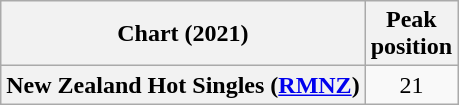<table class="wikitable plainrowheaders" style="text-align:center">
<tr>
<th scope="col">Chart (2021)</th>
<th scope="col">Peak<br>position</th>
</tr>
<tr>
<th scope="row">New Zealand Hot Singles (<a href='#'>RMNZ</a>)</th>
<td>21</td>
</tr>
</table>
